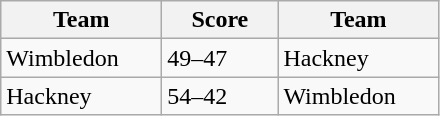<table class="wikitable" style="font-size: 100%">
<tr>
<th width=100>Team</th>
<th width=70>Score</th>
<th width=100>Team</th>
</tr>
<tr>
<td>Wimbledon</td>
<td>49–47</td>
<td>Hackney</td>
</tr>
<tr>
<td>Hackney</td>
<td>54–42</td>
<td>Wimbledon</td>
</tr>
</table>
